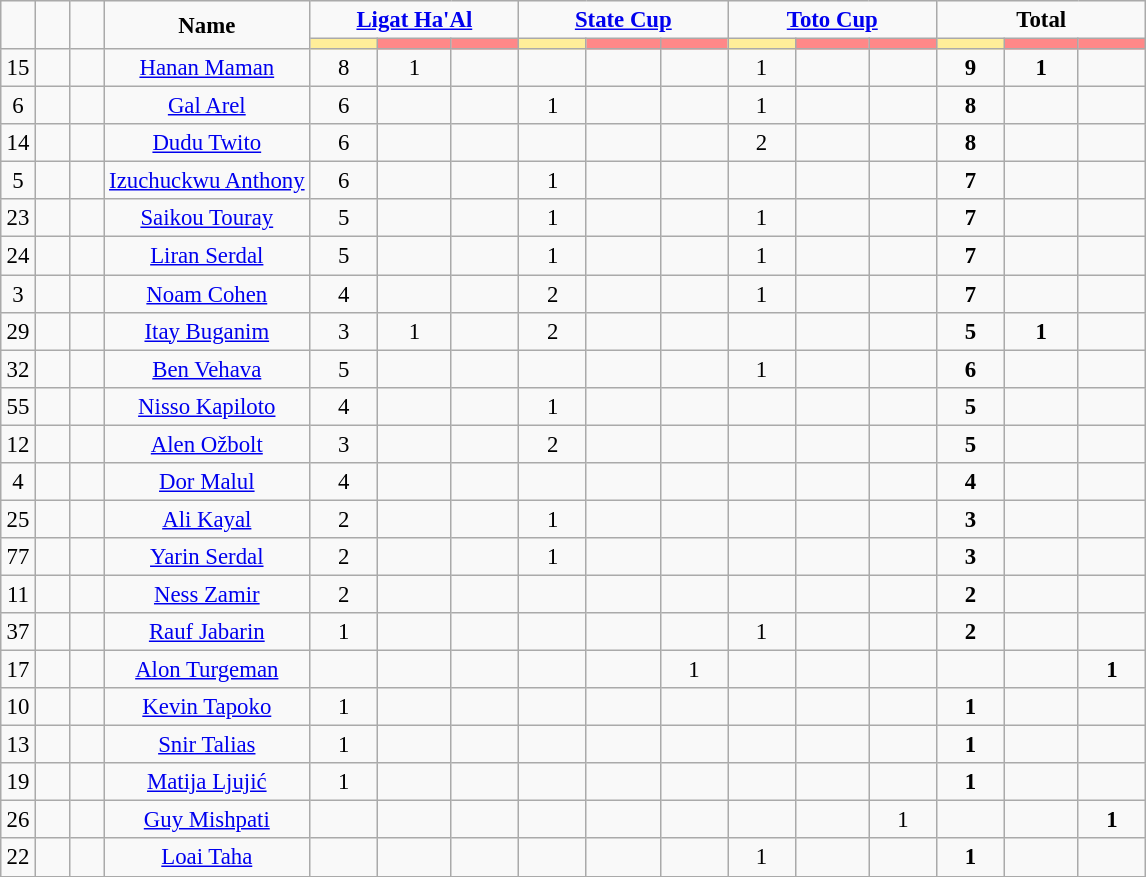<table class="wikitable" style="font-size: 95%; text-align: center;">
<tr>
<td rowspan="2"  style="width:3%; text-align:center;"><strong></strong></td>
<td rowspan="2"  style="width:3%; text-align:center;"><strong></strong></td>
<td rowspan="2"  style="width:3%; text-align:center;"><strong></strong></td>
<td rowspan="2"  style="width:18%; text-align:center;"><strong>Name</strong></td>
<td colspan="3" style="text-align:center;"><strong><a href='#'>Ligat Ha'Al</a></strong></td>
<td colspan="3" style="text-align:center;"><strong><a href='#'>State Cup</a></strong></td>
<td colspan="3" style="text-align:center;"><strong><a href='#'>Toto Cup</a></strong></td>
<td colspan="3" style="text-align:center;"><strong>Total</strong></td>
</tr>
<tr>
<th style="width:25px; background:#fe9;"></th>
<th style="width:28px; background:#ff8888;"></th>
<th style="width:25px; background:#ff8888;"></th>
<th style="width:25px; background:#fe9;"></th>
<th style="width:28px; background:#ff8888;"></th>
<th style="width:25px; background:#ff8888;"></th>
<th style="width:25px; background:#fe9;"></th>
<th style="width:28px; background:#ff8888;"></th>
<th style="width:25px; background:#ff8888;"></th>
<th style="width:25px; background:#fe9;"></th>
<th style="width:28px; background:#ff8888;"></th>
<th style="width:25px; background:#ff8888;"></th>
</tr>
<tr>
<td>15</td>
<td></td>
<td></td>
<td><a href='#'>Hanan Maman</a></td>
<td>8</td>
<td>1</td>
<td></td>
<td></td>
<td></td>
<td></td>
<td>1</td>
<td></td>
<td></td>
<td><strong>9</strong></td>
<td><strong>1</strong></td>
<td></td>
</tr>
<tr>
<td>6</td>
<td></td>
<td></td>
<td><a href='#'>Gal Arel</a></td>
<td>6</td>
<td></td>
<td></td>
<td>1</td>
<td></td>
<td></td>
<td>1</td>
<td></td>
<td></td>
<td><strong>8</strong></td>
<td></td>
<td></td>
</tr>
<tr>
<td>14</td>
<td></td>
<td></td>
<td><a href='#'>Dudu Twito</a></td>
<td>6</td>
<td></td>
<td></td>
<td></td>
<td></td>
<td></td>
<td>2</td>
<td></td>
<td></td>
<td><strong>8</strong></td>
<td></td>
<td></td>
</tr>
<tr>
<td>5</td>
<td></td>
<td></td>
<td><a href='#'>Izuchuckwu Anthony</a></td>
<td>6</td>
<td></td>
<td></td>
<td>1</td>
<td></td>
<td></td>
<td></td>
<td></td>
<td></td>
<td><strong>7</strong></td>
<td></td>
<td></td>
</tr>
<tr>
<td>23</td>
<td></td>
<td></td>
<td><a href='#'>Saikou Touray</a></td>
<td>5</td>
<td></td>
<td></td>
<td>1</td>
<td></td>
<td></td>
<td>1</td>
<td></td>
<td></td>
<td><strong>7</strong></td>
<td></td>
<td></td>
</tr>
<tr>
<td>24</td>
<td></td>
<td></td>
<td><a href='#'>Liran Serdal</a></td>
<td>5</td>
<td></td>
<td></td>
<td>1</td>
<td></td>
<td></td>
<td>1</td>
<td></td>
<td></td>
<td><strong>7</strong></td>
<td></td>
<td></td>
</tr>
<tr>
<td>3</td>
<td></td>
<td></td>
<td><a href='#'>Noam Cohen</a></td>
<td>4</td>
<td></td>
<td></td>
<td>2</td>
<td></td>
<td></td>
<td>1</td>
<td></td>
<td></td>
<td><strong>7</strong></td>
<td></td>
<td></td>
</tr>
<tr>
<td>29</td>
<td></td>
<td></td>
<td><a href='#'>Itay Buganim</a></td>
<td>3</td>
<td>1</td>
<td></td>
<td>2</td>
<td></td>
<td></td>
<td></td>
<td></td>
<td></td>
<td><strong>5</strong></td>
<td><strong>1</strong></td>
<td></td>
</tr>
<tr>
<td>32</td>
<td></td>
<td></td>
<td><a href='#'>Ben Vehava</a></td>
<td>5</td>
<td></td>
<td></td>
<td></td>
<td></td>
<td></td>
<td>1</td>
<td></td>
<td></td>
<td><strong>6</strong></td>
<td></td>
<td></td>
</tr>
<tr>
<td>55</td>
<td></td>
<td></td>
<td><a href='#'>Nisso Kapiloto</a></td>
<td>4</td>
<td></td>
<td></td>
<td>1</td>
<td></td>
<td></td>
<td></td>
<td></td>
<td></td>
<td><strong>5</strong></td>
<td></td>
<td></td>
</tr>
<tr>
<td>12</td>
<td></td>
<td></td>
<td><a href='#'>Alen Ožbolt</a></td>
<td>3</td>
<td></td>
<td></td>
<td>2</td>
<td></td>
<td></td>
<td></td>
<td></td>
<td></td>
<td><strong>5</strong></td>
<td></td>
<td></td>
</tr>
<tr>
<td>4</td>
<td></td>
<td></td>
<td><a href='#'>Dor Malul</a></td>
<td>4</td>
<td></td>
<td></td>
<td></td>
<td></td>
<td></td>
<td></td>
<td></td>
<td></td>
<td><strong>4</strong></td>
<td></td>
<td></td>
</tr>
<tr>
<td>25</td>
<td></td>
<td></td>
<td><a href='#'>Ali Kayal</a></td>
<td>2</td>
<td></td>
<td></td>
<td>1</td>
<td></td>
<td></td>
<td></td>
<td></td>
<td></td>
<td><strong>3</strong></td>
<td></td>
<td></td>
</tr>
<tr>
<td>77</td>
<td></td>
<td></td>
<td><a href='#'>Yarin Serdal</a></td>
<td>2</td>
<td></td>
<td></td>
<td>1</td>
<td></td>
<td></td>
<td></td>
<td></td>
<td></td>
<td><strong>3</strong></td>
<td></td>
<td></td>
</tr>
<tr>
<td>11</td>
<td></td>
<td></td>
<td><a href='#'>Ness Zamir</a></td>
<td>2</td>
<td></td>
<td></td>
<td></td>
<td></td>
<td></td>
<td></td>
<td></td>
<td></td>
<td><strong>2</strong></td>
<td></td>
<td></td>
</tr>
<tr>
<td>37</td>
<td></td>
<td></td>
<td><a href='#'>Rauf Jabarin</a></td>
<td>1</td>
<td></td>
<td></td>
<td></td>
<td></td>
<td></td>
<td>1</td>
<td></td>
<td></td>
<td><strong>2</strong></td>
<td></td>
<td></td>
</tr>
<tr>
<td>17</td>
<td></td>
<td></td>
<td><a href='#'>Alon Turgeman</a></td>
<td></td>
<td></td>
<td></td>
<td></td>
<td></td>
<td>1</td>
<td></td>
<td></td>
<td></td>
<td></td>
<td></td>
<td><strong>1</strong></td>
</tr>
<tr>
<td>10</td>
<td></td>
<td></td>
<td><a href='#'>Kevin Tapoko</a></td>
<td>1</td>
<td></td>
<td></td>
<td></td>
<td></td>
<td></td>
<td></td>
<td></td>
<td></td>
<td><strong>1</strong></td>
<td></td>
<td></td>
</tr>
<tr>
<td>13</td>
<td></td>
<td></td>
<td><a href='#'>Snir Talias</a></td>
<td>1</td>
<td></td>
<td></td>
<td></td>
<td></td>
<td></td>
<td></td>
<td></td>
<td></td>
<td><strong>1</strong></td>
<td></td>
<td></td>
</tr>
<tr>
<td>19</td>
<td></td>
<td></td>
<td><a href='#'>Matija Ljujić</a></td>
<td>1</td>
<td></td>
<td></td>
<td></td>
<td></td>
<td></td>
<td></td>
<td></td>
<td></td>
<td><strong>1</strong></td>
<td></td>
<td></td>
</tr>
<tr>
<td>26</td>
<td></td>
<td></td>
<td><a href='#'>Guy Mishpati</a></td>
<td></td>
<td></td>
<td></td>
<td></td>
<td></td>
<td></td>
<td></td>
<td></td>
<td>1</td>
<td></td>
<td></td>
<td><strong>1</strong></td>
</tr>
<tr>
<td>22</td>
<td></td>
<td></td>
<td><a href='#'>Loai Taha</a></td>
<td></td>
<td></td>
<td></td>
<td></td>
<td></td>
<td></td>
<td>1</td>
<td></td>
<td></td>
<td><strong>1</strong></td>
<td></td>
<td></td>
</tr>
<tr>
</tr>
</table>
